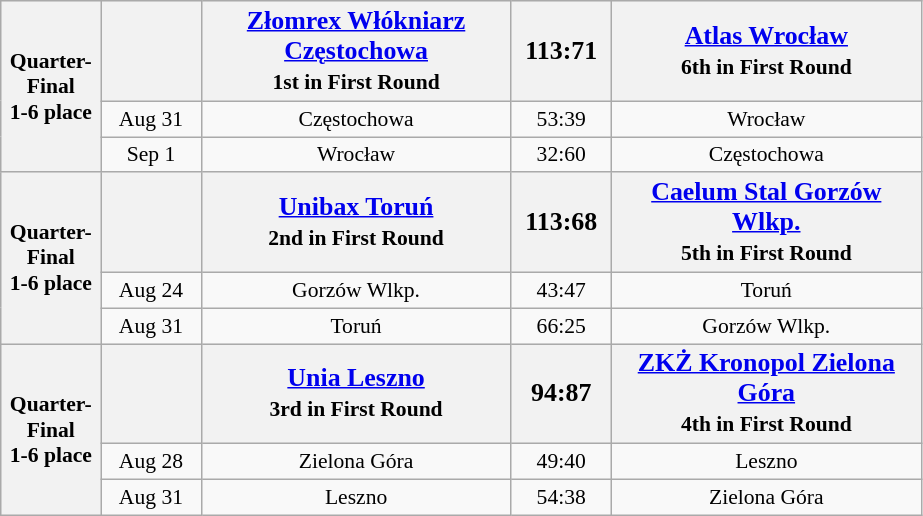<table align="center" cellspacing="0" cellpadding="3" style="background-color: #f9f9f9; font-size: 90%; text-align: center" class="wikitable">
<tr style="background:#F0F0F0;">
<th width=60px rowspan=3>Quarter-Final <br>1-6 place</th>
<th width=60px></th>
<th width=200px><big><a href='#'>Złomrex Włókniarz Częstochowa</a> <br><small>1st in First Round</small></big></th>
<th width=60px><big>113:71</big></th>
<th width=200px><big><a href='#'>Atlas Wrocław</a> <br><small>6th in First Round</small></big></th>
</tr>
<tr>
<td>Aug 31</td>
<td>Częstochowa</td>
<td>53:39</td>
<td>Wrocław</td>
</tr>
<tr>
<td>Sep 1</td>
<td>Wrocław</td>
<td>32:60</td>
<td>Częstochowa</td>
</tr>
<tr style="background:#F0F0F0;">
<th rowspan=3>Quarter-Final <br>1-6 place</th>
<th></th>
<th><big><a href='#'>Unibax Toruń</a> <br><small>2nd in First Round</small></big></th>
<th><big>113:68</big></th>
<th><big><a href='#'>Caelum Stal Gorzów Wlkp.</a> <br><small>5th in First Round</small></big></th>
</tr>
<tr>
<td>Aug 24</td>
<td>Gorzów Wlkp.</td>
<td>43:47</td>
<td>Toruń</td>
</tr>
<tr>
<td>Aug 31</td>
<td>Toruń</td>
<td>66:25</td>
<td>Gorzów Wlkp.</td>
</tr>
<tr style="background:#F0F0F0;">
<th rowspan=3>Quarter-Final <br>1-6 place</th>
<th></th>
<th><big><a href='#'>Unia Leszno</a> <br><small>3rd in First Round</small></big></th>
<th><big>94:87</big></th>
<th><big><a href='#'>ZKŻ Kronopol Zielona Góra</a> <br><small>4th in First Round</small></big></th>
</tr>
<tr>
<td>Aug 28</td>
<td>Zielona Góra</td>
<td>49:40</td>
<td>Leszno</td>
</tr>
<tr>
<td>Aug 31</td>
<td>Leszno</td>
<td>54:38</td>
<td>Zielona Góra</td>
</tr>
</table>
